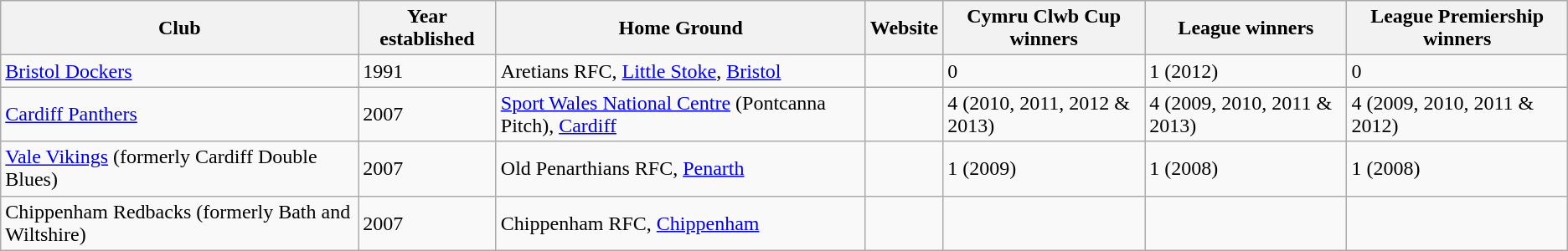<table class="wikitable sortable">
<tr>
<th>Club</th>
<th>Year established</th>
<th>Home Ground</th>
<th>Website</th>
<th>Cymru Clwb Cup winners</th>
<th>League winners</th>
<th>League Premiership winners</th>
</tr>
<tr>
<td><a href='#'>Bristol Dockers</a></td>
<td>1991</td>
<td>Aretians RFC, <a href='#'>Little Stoke</a>, <a href='#'>Bristol</a></td>
<td></td>
<td>0</td>
<td>1 (2012)</td>
<td>0</td>
</tr>
<tr>
<td><a href='#'>Cardiff Panthers</a></td>
<td>2007</td>
<td><a href='#'>Sport Wales National Centre</a> (Pontcanna Pitch), <a href='#'>Cardiff</a></td>
<td></td>
<td>4 (2010, 2011, 2012 & 2013)</td>
<td>4 (2009, 2010, 2011 & 2013)</td>
<td>4 (2009, 2010, 2011 & 2012)</td>
</tr>
<tr>
<td><a href='#'>Vale Vikings</a> (formerly Cardiff Double Blues)</td>
<td>2007</td>
<td>Old Penarthians RFC, <a href='#'>Penarth</a></td>
<td></td>
<td>1 (2009)</td>
<td>1 (2008)</td>
<td>1 (2008)</td>
</tr>
<tr>
<td>Chippenham Redbacks (formerly Bath and Wiltshire)</td>
<td>2007</td>
<td>Chippenham RFC, <a href='#'>Chippenham</a></td>
<td></td>
<td></td>
<td></td>
</tr>
</table>
